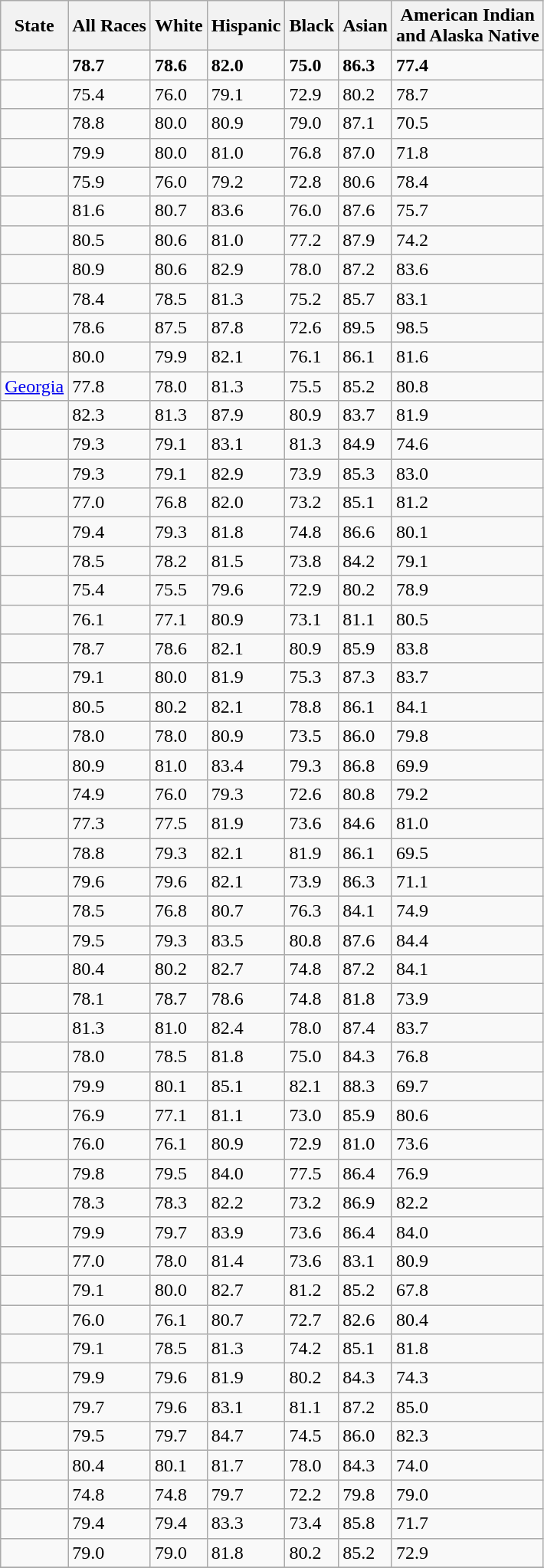<table class="wikitable sortable mw-collapsible">
<tr>
<th>State</th>
<th>All Races</th>
<th>White</th>
<th>Hispanic</th>
<th>Black</th>
<th>Asian</th>
<th>American Indian<br>and Alaska Native</th>
</tr>
<tr style="background:FF6347;" class="sortbottom" |->
<td><strong></strong></td>
<td><strong>78.7</strong></td>
<td><strong>78.6</strong></td>
<td><strong>82.0</strong></td>
<td><strong>75.0</strong></td>
<td><strong>86.3</strong></td>
<td><strong>77.4</strong></td>
</tr>
<tr>
<td></td>
<td>75.4</td>
<td>76.0</td>
<td>79.1</td>
<td>72.9</td>
<td>80.2</td>
<td>78.7</td>
</tr>
<tr>
<td></td>
<td>78.8</td>
<td>80.0</td>
<td>80.9</td>
<td>79.0</td>
<td>87.1</td>
<td>70.5</td>
</tr>
<tr>
<td></td>
<td>79.9</td>
<td>80.0</td>
<td>81.0</td>
<td>76.8</td>
<td>87.0</td>
<td>71.8</td>
</tr>
<tr>
<td></td>
<td>75.9</td>
<td>76.0</td>
<td>79.2</td>
<td>72.8</td>
<td>80.6</td>
<td>78.4</td>
</tr>
<tr>
<td></td>
<td>81.6</td>
<td>80.7</td>
<td>83.6</td>
<td>76.0</td>
<td>87.6</td>
<td>75.7</td>
</tr>
<tr>
<td></td>
<td>80.5</td>
<td>80.6</td>
<td>81.0</td>
<td>77.2</td>
<td>87.9</td>
<td>74.2</td>
</tr>
<tr>
<td></td>
<td>80.9</td>
<td>80.6</td>
<td>82.9</td>
<td>78.0</td>
<td>87.2</td>
<td>83.6</td>
</tr>
<tr>
<td></td>
<td>78.4</td>
<td>78.5</td>
<td>81.3</td>
<td>75.2</td>
<td>85.7</td>
<td>83.1</td>
</tr>
<tr>
<td></td>
<td>78.6</td>
<td>87.5</td>
<td>87.8</td>
<td>72.6</td>
<td>89.5</td>
<td>98.5</td>
</tr>
<tr>
<td></td>
<td>80.0</td>
<td>79.9</td>
<td>82.1</td>
<td>76.1</td>
<td>86.1</td>
<td>81.6</td>
</tr>
<tr>
<td> <a href='#'>Georgia</a></td>
<td>77.8</td>
<td>78.0</td>
<td>81.3</td>
<td>75.5</td>
<td>85.2</td>
<td>80.8</td>
</tr>
<tr>
<td></td>
<td>82.3</td>
<td>81.3</td>
<td>87.9</td>
<td>80.9</td>
<td>83.7</td>
<td>81.9</td>
</tr>
<tr>
<td></td>
<td>79.3</td>
<td>79.1</td>
<td>83.1</td>
<td>81.3</td>
<td>84.9</td>
<td>74.6</td>
</tr>
<tr>
<td></td>
<td>79.3</td>
<td>79.1</td>
<td>82.9</td>
<td>73.9</td>
<td>85.3</td>
<td>83.0</td>
</tr>
<tr>
<td></td>
<td>77.0</td>
<td>76.8</td>
<td>82.0</td>
<td>73.2</td>
<td>85.1</td>
<td>81.2</td>
</tr>
<tr>
<td></td>
<td>79.4</td>
<td>79.3</td>
<td>81.8</td>
<td>74.8</td>
<td>86.6</td>
<td>80.1</td>
</tr>
<tr>
<td></td>
<td>78.5</td>
<td>78.2</td>
<td>81.5</td>
<td>73.8</td>
<td>84.2</td>
<td>79.1</td>
</tr>
<tr>
<td></td>
<td>75.4</td>
<td>75.5</td>
<td>79.6</td>
<td>72.9</td>
<td>80.2</td>
<td>78.9</td>
</tr>
<tr>
<td></td>
<td>76.1</td>
<td>77.1</td>
<td>80.9</td>
<td>73.1</td>
<td>81.1</td>
<td>80.5</td>
</tr>
<tr>
<td></td>
<td>78.7</td>
<td>78.6</td>
<td>82.1</td>
<td>80.9</td>
<td>85.9</td>
<td>83.8</td>
</tr>
<tr>
<td></td>
<td>79.1</td>
<td>80.0</td>
<td>81.9</td>
<td>75.3</td>
<td>87.3</td>
<td>83.7</td>
</tr>
<tr>
<td></td>
<td>80.5</td>
<td>80.2</td>
<td>82.1</td>
<td>78.8</td>
<td>86.1</td>
<td>84.1</td>
</tr>
<tr>
<td></td>
<td>78.0</td>
<td>78.0</td>
<td>80.9</td>
<td>73.5</td>
<td>86.0</td>
<td>79.8</td>
</tr>
<tr>
<td></td>
<td>80.9</td>
<td>81.0</td>
<td>83.4</td>
<td>79.3</td>
<td>86.8</td>
<td>69.9</td>
</tr>
<tr>
<td></td>
<td>74.9</td>
<td>76.0</td>
<td>79.3</td>
<td>72.6</td>
<td>80.8</td>
<td>79.2</td>
</tr>
<tr>
<td></td>
<td>77.3</td>
<td>77.5</td>
<td>81.9</td>
<td>73.6</td>
<td>84.6</td>
<td>81.0</td>
</tr>
<tr>
<td></td>
<td>78.8</td>
<td>79.3</td>
<td>82.1</td>
<td>81.9</td>
<td>86.1</td>
<td>69.5</td>
</tr>
<tr>
<td></td>
<td>79.6</td>
<td>79.6</td>
<td>82.1</td>
<td>73.9</td>
<td>86.3</td>
<td>71.1</td>
</tr>
<tr>
<td></td>
<td>78.5</td>
<td>76.8</td>
<td>80.7</td>
<td>76.3</td>
<td>84.1</td>
<td>74.9</td>
</tr>
<tr>
<td></td>
<td>79.5</td>
<td>79.3</td>
<td>83.5</td>
<td>80.8</td>
<td>87.6</td>
<td>84.4</td>
</tr>
<tr>
<td></td>
<td>80.4</td>
<td>80.2</td>
<td>82.7</td>
<td>74.8</td>
<td>87.2</td>
<td>84.1</td>
</tr>
<tr>
<td></td>
<td>78.1</td>
<td>78.7</td>
<td>78.6</td>
<td>74.8</td>
<td>81.8</td>
<td>73.9</td>
</tr>
<tr>
<td></td>
<td>81.3</td>
<td>81.0</td>
<td>82.4</td>
<td>78.0</td>
<td>87.4</td>
<td>83.7</td>
</tr>
<tr>
<td></td>
<td>78.0</td>
<td>78.5</td>
<td>81.8</td>
<td>75.0</td>
<td>84.3</td>
<td>76.8</td>
</tr>
<tr>
<td></td>
<td>79.9</td>
<td>80.1</td>
<td>85.1</td>
<td>82.1</td>
<td>88.3</td>
<td>69.7</td>
</tr>
<tr>
<td></td>
<td>76.9</td>
<td>77.1</td>
<td>81.1</td>
<td>73.0</td>
<td>85.9</td>
<td>80.6</td>
</tr>
<tr>
<td></td>
<td>76.0</td>
<td>76.1</td>
<td>80.9</td>
<td>72.9</td>
<td>81.0</td>
<td>73.6</td>
</tr>
<tr>
<td></td>
<td>79.8</td>
<td>79.5</td>
<td>84.0</td>
<td>77.5</td>
<td>86.4</td>
<td>76.9</td>
</tr>
<tr>
<td></td>
<td>78.3</td>
<td>78.3</td>
<td>82.2</td>
<td>73.2</td>
<td>86.9</td>
<td>82.2</td>
</tr>
<tr>
<td></td>
<td>79.9</td>
<td>79.7</td>
<td>83.9</td>
<td>73.6</td>
<td>86.4</td>
<td>84.0</td>
</tr>
<tr>
<td></td>
<td>77.0</td>
<td>78.0</td>
<td>81.4</td>
<td>73.6</td>
<td>83.1</td>
<td>80.9</td>
</tr>
<tr>
<td></td>
<td>79.1</td>
<td>80.0</td>
<td>82.7</td>
<td>81.2</td>
<td>85.2</td>
<td>67.8</td>
</tr>
<tr>
<td></td>
<td>76.0</td>
<td>76.1</td>
<td>80.7</td>
<td>72.7</td>
<td>82.6</td>
<td>80.4</td>
</tr>
<tr>
<td></td>
<td>79.1</td>
<td>78.5</td>
<td>81.3</td>
<td>74.2</td>
<td>85.1</td>
<td>81.8</td>
</tr>
<tr>
<td></td>
<td>79.9</td>
<td>79.6</td>
<td>81.9</td>
<td>80.2</td>
<td>84.3</td>
<td>74.3</td>
</tr>
<tr>
<td></td>
<td>79.7</td>
<td>79.6</td>
<td>83.1</td>
<td>81.1</td>
<td>87.2</td>
<td>85.0</td>
</tr>
<tr>
<td></td>
<td>79.5</td>
<td>79.7</td>
<td>84.7</td>
<td>74.5</td>
<td>86.0</td>
<td>82.3</td>
</tr>
<tr>
<td></td>
<td>80.4</td>
<td>80.1</td>
<td>81.7</td>
<td>78.0</td>
<td>84.3</td>
<td>74.0</td>
</tr>
<tr>
<td></td>
<td>74.8</td>
<td>74.8</td>
<td>79.7</td>
<td>72.2</td>
<td>79.8</td>
<td>79.0</td>
</tr>
<tr>
<td></td>
<td>79.4</td>
<td>79.4</td>
<td>83.3</td>
<td>73.4</td>
<td>85.8</td>
<td>71.7</td>
</tr>
<tr>
<td></td>
<td>79.0</td>
<td>79.0</td>
<td>81.8</td>
<td>80.2</td>
<td>85.2</td>
<td>72.9</td>
</tr>
<tr>
</tr>
</table>
